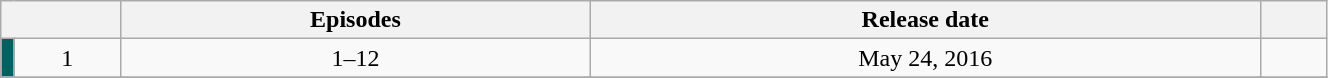<table class="wikitable" style="text-align: center; width: 70%;">
<tr>
<th colspan="2"></th>
<th>Episodes</th>
<th>Release date</th>
<th width="5%"></th>
</tr>
<tr>
<td rowspan="1" width="1%" style="background: #006161;"></td>
<td>1</td>
<td>1–12</td>
<td>May 24, 2016</td>
<td></td>
</tr>
<tr>
</tr>
</table>
